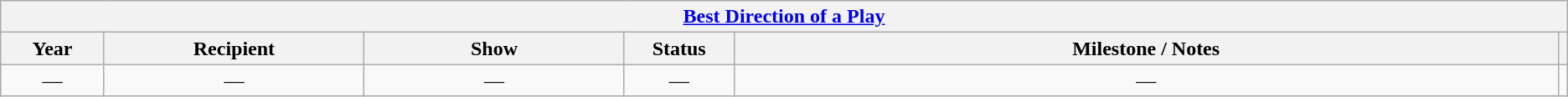<table class="wikitable sortable mw-collapsible" style="text-align: center">
<tr>
<th colspan="6" style="text-align:center;"><strong><a href='#'>Best Direction of a Play</a></strong></th>
</tr>
<tr style="background:#ebft5ff;">
<th style="width:075px;">Year</th>
<th style="width:200px;">Recipient</th>
<th style="width:200px;">Show</th>
<th style="width:080px;">Status</th>
<th style="width:650px;">Milestone / Notes</th>
<th></th>
</tr>
<tr>
<td>—</td>
<td>—</td>
<td>—</td>
<td>—</td>
<td>—</td>
<td></td>
</tr>
</table>
